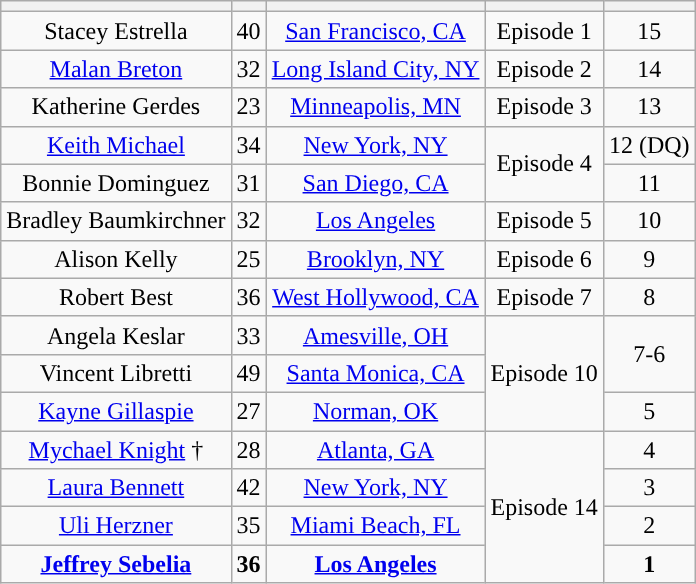<table class="wikitable sortable" style="text-align:center;">
<tr>
<th></th>
<th></th>
<th></th>
<th></th>
<th></th>
</tr>
<tr>
<td>Stacey Estrella</td>
<td>40</td>
<td><a href='#'>San Francisco, CA</a></td>
<td>Episode 1</td>
<td>15</td>
</tr>
<tr>
<td><a href='#'>Malan Breton</a></td>
<td>32</td>
<td><a href='#'>Long Island City, NY</a></td>
<td>Episode 2</td>
<td>14</td>
</tr>
<tr>
<td>Katherine Gerdes</td>
<td>23</td>
<td><a href='#'>Minneapolis, MN</a></td>
<td>Episode 3</td>
<td>13</td>
</tr>
<tr>
<td><a href='#'>Keith Michael</a></td>
<td>34</td>
<td><a href='#'>New York, NY</a></td>
<td rowspan="2">Episode 4</td>
<td>12 (DQ)</td>
</tr>
<tr>
<td>Bonnie Dominguez</td>
<td>31</td>
<td><a href='#'>San Diego, CA</a></td>
<td>11</td>
</tr>
<tr>
<td>Bradley Baumkirchner</td>
<td>32</td>
<td><a href='#'>Los Angeles</a></td>
<td>Episode 5</td>
<td>10</td>
</tr>
<tr>
<td>Alison Kelly</td>
<td>25</td>
<td><a href='#'>Brooklyn, NY</a></td>
<td>Episode 6</td>
<td>9</td>
</tr>
<tr>
<td>Robert Best</td>
<td>36</td>
<td><a href='#'>West Hollywood, CA</a></td>
<td>Episode 7</td>
<td>8</td>
</tr>
<tr>
<td>Angela Keslar</td>
<td>33</td>
<td><a href='#'>Amesville, OH</a></td>
<td rowspan="3">Episode 10</td>
<td rowspan="2">7-6</td>
</tr>
<tr>
<td>Vincent Libretti</td>
<td>49</td>
<td><a href='#'>Santa Monica, CA</a></td>
</tr>
<tr>
<td><a href='#'>Kayne Gillaspie</a></td>
<td>27</td>
<td><a href='#'>Norman, OK</a></td>
<td>5</td>
</tr>
<tr>
<td><a href='#'>Mychael Knight</a> †</td>
<td>28</td>
<td><a href='#'>Atlanta, GA</a></td>
<td rowspan="4">Episode 14</td>
<td>4</td>
</tr>
<tr>
<td><a href='#'>Laura Bennett</a></td>
<td>42</td>
<td><a href='#'>New York, NY</a></td>
<td>3</td>
</tr>
<tr>
<td><a href='#'>Uli Herzner</a></td>
<td>35</td>
<td><a href='#'>Miami Beach, FL</a></td>
<td>2</td>
</tr>
<tr>
<td><strong><a href='#'>Jeffrey Sebelia</a></strong></td>
<td><strong>36</strong></td>
<td><strong><a href='#'>Los Angeles</a></strong></td>
<td><strong>1</strong></td>
</tr>
</table>
